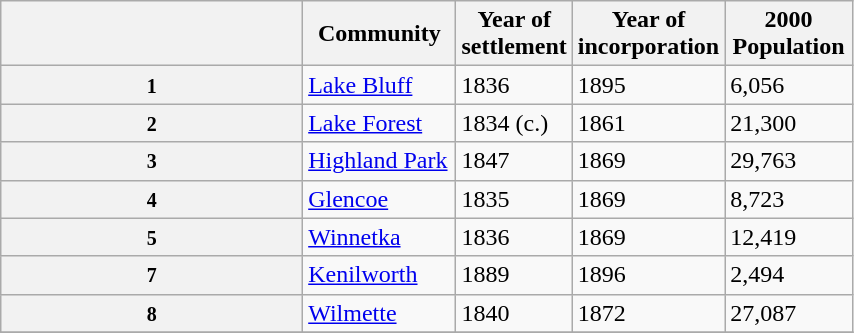<table class="wikitable sortable" style="width:45%">
<tr>
<th></th>
<th width = 18% ><strong>Community</strong></th>
<th width = 10% ><strong>Year of settlement</strong></th>
<th width = 10% ><strong>Year of incorporation</strong></th>
<th width = 15% ><strong>2000 Population</strong></th>
</tr>
<tr ->
<th><small>1</small></th>
<td><a href='#'>Lake Bluff</a></td>
<td>1836</td>
<td>1895</td>
<td>6,056</td>
</tr>
<tr ->
<th><small>2</small></th>
<td><a href='#'>Lake Forest</a></td>
<td>1834 (c.)</td>
<td>1861</td>
<td>21,300</td>
</tr>
<tr ->
<th><small>3</small></th>
<td><a href='#'>Highland Park</a></td>
<td>1847</td>
<td>1869</td>
<td>29,763</td>
</tr>
<tr ->
<th><small>4</small></th>
<td><a href='#'>Glencoe</a></td>
<td>1835</td>
<td>1869</td>
<td>8,723</td>
</tr>
<tr ->
<th><small>5</small></th>
<td><a href='#'>Winnetka</a></td>
<td>1836</td>
<td>1869</td>
<td>12,419</td>
</tr>
<tr ->
<th><small>7</small></th>
<td><a href='#'>Kenilworth</a></td>
<td>1889</td>
<td>1896</td>
<td>2,494</td>
</tr>
<tr ->
<th><small>8</small></th>
<td><a href='#'>Wilmette</a></td>
<td>1840</td>
<td>1872</td>
<td>27,087</td>
</tr>
<tr ->
</tr>
</table>
